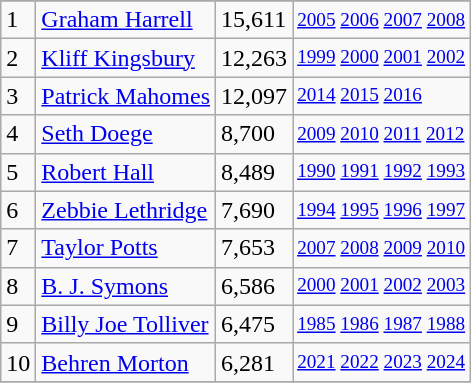<table class="wikitable">
<tr>
</tr>
<tr>
<td>1</td>
<td><a href='#'>Graham Harrell</a></td>
<td><abbr>15,611</abbr></td>
<td style="font-size:80%;"><a href='#'>2005</a> <a href='#'>2006</a> <a href='#'>2007</a> <a href='#'>2008</a></td>
</tr>
<tr>
<td>2</td>
<td><a href='#'>Kliff Kingsbury</a></td>
<td><abbr>12,263</abbr></td>
<td style="font-size:80%;"><a href='#'>1999</a> <a href='#'>2000</a> <a href='#'>2001</a> <a href='#'>2002</a></td>
</tr>
<tr>
<td>3</td>
<td><a href='#'>Patrick Mahomes</a></td>
<td><abbr>12,097</abbr></td>
<td style="font-size:80%;"><a href='#'>2014</a> <a href='#'>2015</a> <a href='#'>2016</a></td>
</tr>
<tr>
<td>4</td>
<td><a href='#'>Seth Doege</a></td>
<td><abbr>8,700</abbr></td>
<td style="font-size:80%;"><a href='#'>2009</a> <a href='#'>2010</a> <a href='#'>2011</a> <a href='#'>2012</a></td>
</tr>
<tr>
<td>5</td>
<td><a href='#'>Robert Hall</a></td>
<td><abbr>8,489</abbr></td>
<td style="font-size:80%;"><a href='#'>1990</a> <a href='#'>1991</a> <a href='#'>1992</a> <a href='#'>1993</a></td>
</tr>
<tr>
<td>6</td>
<td><a href='#'>Zebbie Lethridge</a></td>
<td><abbr>7,690</abbr></td>
<td style="font-size:80%;"><a href='#'>1994</a> <a href='#'>1995</a> <a href='#'>1996</a> <a href='#'>1997</a></td>
</tr>
<tr>
<td>7</td>
<td><a href='#'>Taylor Potts</a></td>
<td><abbr>7,653</abbr></td>
<td style="font-size:80%;"><a href='#'>2007</a> <a href='#'>2008</a> <a href='#'>2009</a> <a href='#'>2010</a></td>
</tr>
<tr>
<td>8</td>
<td><a href='#'>B. J. Symons</a></td>
<td><abbr>6,586</abbr></td>
<td style="font-size:80%;"><a href='#'>2000</a> <a href='#'>2001</a> <a href='#'>2002</a> <a href='#'>2003</a></td>
</tr>
<tr>
<td>9</td>
<td><a href='#'>Billy Joe Tolliver</a></td>
<td><abbr>6,475</abbr></td>
<td style="font-size:80%;"><a href='#'>1985</a> <a href='#'>1986</a> <a href='#'>1987</a> <a href='#'>1988</a></td>
</tr>
<tr>
<td>10</td>
<td><a href='#'>Behren Morton</a></td>
<td><abbr>6,281</abbr></td>
<td style="font-size:80%;"><a href='#'>2021</a> <a href='#'>2022</a> <a href='#'>2023</a> <a href='#'>2024</a></td>
</tr>
<tr>
</tr>
</table>
